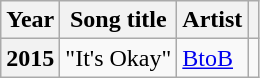<table class="wikitable plainrowheaders">
<tr>
<th scope="col">Year</th>
<th scope="col">Song title</th>
<th scope="col">Artist</th>
<th scope="col"></th>
</tr>
<tr>
<th scope="row">2015</th>
<td>"It's Okay"</td>
<td><a href='#'>BtoB</a></td>
<td style="text-align:center"></td>
</tr>
</table>
